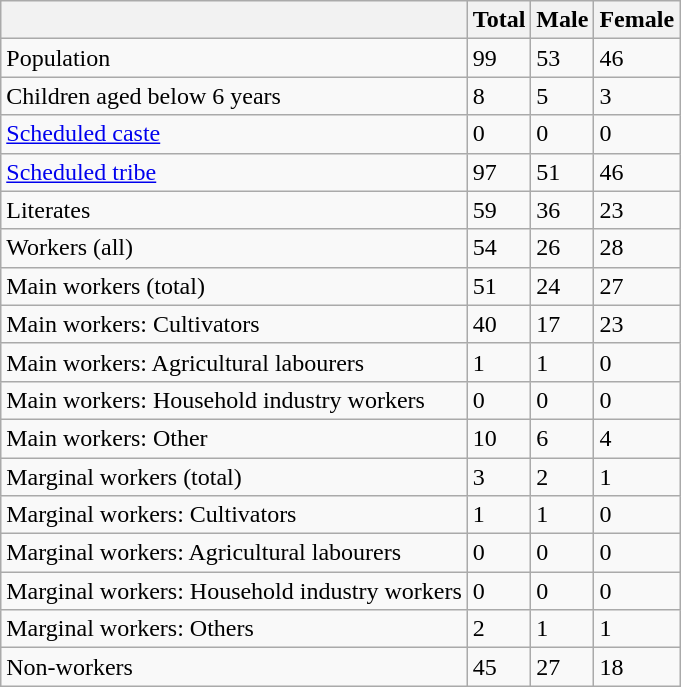<table class="wikitable sortable">
<tr>
<th></th>
<th>Total</th>
<th>Male</th>
<th>Female</th>
</tr>
<tr>
<td>Population</td>
<td>99</td>
<td>53</td>
<td>46</td>
</tr>
<tr>
<td>Children aged below 6 years</td>
<td>8</td>
<td>5</td>
<td>3</td>
</tr>
<tr>
<td><a href='#'>Scheduled caste</a></td>
<td>0</td>
<td>0</td>
<td>0</td>
</tr>
<tr>
<td><a href='#'>Scheduled tribe</a></td>
<td>97</td>
<td>51</td>
<td>46</td>
</tr>
<tr>
<td>Literates</td>
<td>59</td>
<td>36</td>
<td>23</td>
</tr>
<tr>
<td>Workers (all)</td>
<td>54</td>
<td>26</td>
<td>28</td>
</tr>
<tr>
<td>Main workers (total)</td>
<td>51</td>
<td>24</td>
<td>27</td>
</tr>
<tr>
<td>Main workers: Cultivators</td>
<td>40</td>
<td>17</td>
<td>23</td>
</tr>
<tr>
<td>Main workers: Agricultural labourers</td>
<td>1</td>
<td>1</td>
<td>0</td>
</tr>
<tr>
<td>Main workers: Household industry workers</td>
<td>0</td>
<td>0</td>
<td>0</td>
</tr>
<tr>
<td>Main workers: Other</td>
<td>10</td>
<td>6</td>
<td>4</td>
</tr>
<tr>
<td>Marginal workers (total)</td>
<td>3</td>
<td>2</td>
<td>1</td>
</tr>
<tr>
<td>Marginal workers: Cultivators</td>
<td>1</td>
<td>1</td>
<td>0</td>
</tr>
<tr>
<td>Marginal workers: Agricultural labourers</td>
<td>0</td>
<td>0</td>
<td>0</td>
</tr>
<tr>
<td>Marginal workers: Household industry workers</td>
<td>0</td>
<td>0</td>
<td>0</td>
</tr>
<tr>
<td>Marginal workers: Others</td>
<td>2</td>
<td>1</td>
<td>1</td>
</tr>
<tr>
<td>Non-workers</td>
<td>45</td>
<td>27</td>
<td>18</td>
</tr>
</table>
